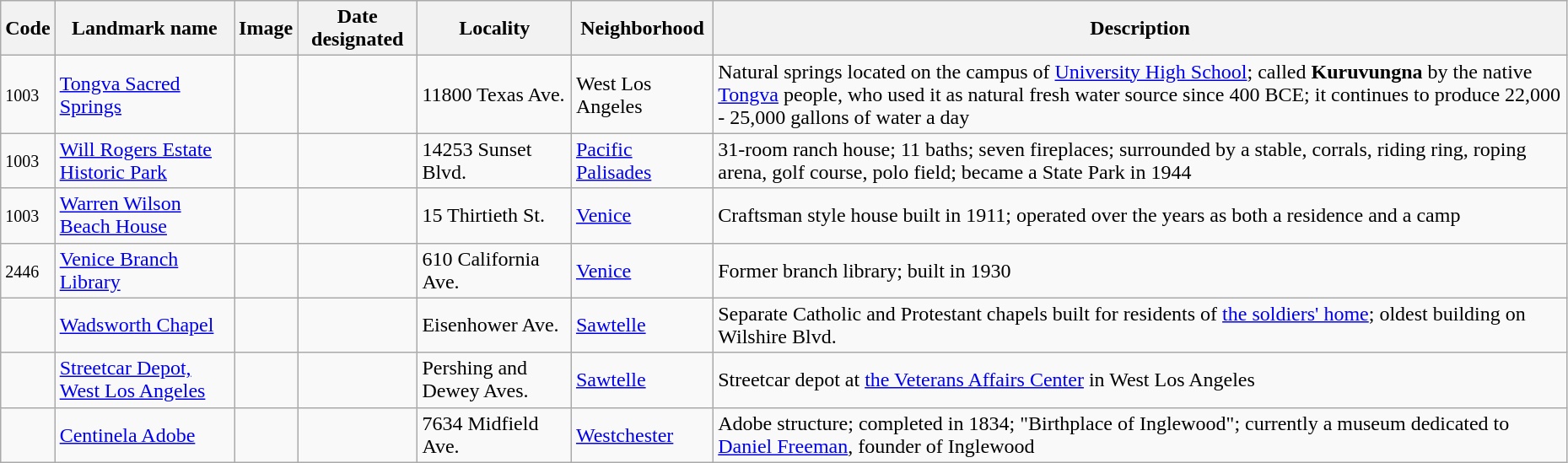<table class="wikitable sortable" style="width:98%">
<tr>
<th><strong>Code</strong></th>
<th><strong>Landmark name</strong></th>
<th class="unsortable" ><strong>Image</strong></th>
<th><strong>Date designated</strong></th>
<th><strong>Locality</strong></th>
<th><strong>Neighborhood</strong></th>
<th class="unsortable" ><strong>Description</strong></th>
</tr>
<tr>
<td><small>1003</small></td>
<td><a href='#'>Tongva Sacred Springs</a></td>
<td></td>
<td></td>
<td>11800 Texas Ave.<br><small></small></td>
<td>West Los Angeles</td>
<td>Natural springs located on the campus of <a href='#'>University High School</a>; called <strong>Kuruvungna</strong> by the native <a href='#'>Tongva</a> people, who used it as natural fresh water source since 400 BCE; it continues to produce 22,000 - 25,000 gallons of water a day</td>
</tr>
<tr>
<td><small>1003</small></td>
<td><a href='#'>Will Rogers Estate Historic Park</a></td>
<td></td>
<td></td>
<td>14253 Sunset Blvd.<br><small></small></td>
<td><a href='#'>Pacific Palisades</a></td>
<td>31-room ranch house; 11 baths; seven fireplaces; surrounded by a stable, corrals, riding ring, roping arena, golf course, polo field; became a State Park in 1944</td>
</tr>
<tr>
<td><small>1003</small></td>
<td><a href='#'>Warren Wilson Beach House</a></td>
<td></td>
<td></td>
<td>15 Thirtieth St.<br><small></small></td>
<td><a href='#'>Venice</a></td>
<td>Craftsman style house built in 1911; operated over the years as both a residence and a camp</td>
</tr>
<tr>
<td><small>2446</small></td>
<td><a href='#'>Venice Branch Library</a></td>
<td></td>
<td></td>
<td>610 California Ave.<br><small></small></td>
<td><a href='#'>Venice</a></td>
<td>Former branch library; built in 1930</td>
</tr>
<tr>
<td><small></small></td>
<td><a href='#'>Wadsworth Chapel</a></td>
<td></td>
<td></td>
<td>Eisenhower Ave.<br><small></small></td>
<td><a href='#'>Sawtelle</a></td>
<td>Separate Catholic and Protestant chapels built for residents of <a href='#'>the soldiers' home</a>; oldest building on Wilshire Blvd.</td>
</tr>
<tr>
<td><small></small></td>
<td><a href='#'>Streetcar Depot, West Los Angeles</a></td>
<td></td>
<td></td>
<td>Pershing and Dewey Aves.<br><small></small></td>
<td><a href='#'>Sawtelle</a></td>
<td>Streetcar depot at <a href='#'>the Veterans Affairs Center</a> in West Los Angeles</td>
</tr>
<tr>
<td><small></small></td>
<td><a href='#'>Centinela Adobe</a></td>
<td></td>
<td></td>
<td>7634 Midfield Ave.<br><small></small></td>
<td><a href='#'>Westchester</a></td>
<td>Adobe structure; completed in 1834; "Birthplace of Inglewood"; currently a museum dedicated to <a href='#'>Daniel Freeman</a>, founder of Inglewood</td>
</tr>
</table>
